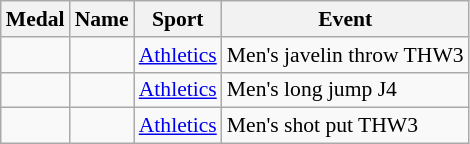<table class="wikitable sortable" style="font-size: 90%;">
<tr>
<th>Medal</th>
<th>Name</th>
<th>Sport</th>
<th>Event</th>
</tr>
<tr>
<td></td>
<td></td>
<td><a href='#'>Athletics</a></td>
<td>Men's javelin throw THW3</td>
</tr>
<tr>
<td></td>
<td></td>
<td><a href='#'>Athletics</a></td>
<td>Men's long jump J4</td>
</tr>
<tr>
<td></td>
<td></td>
<td><a href='#'>Athletics</a></td>
<td Men's shot put F53>Men's shot put THW3</td>
</tr>
</table>
